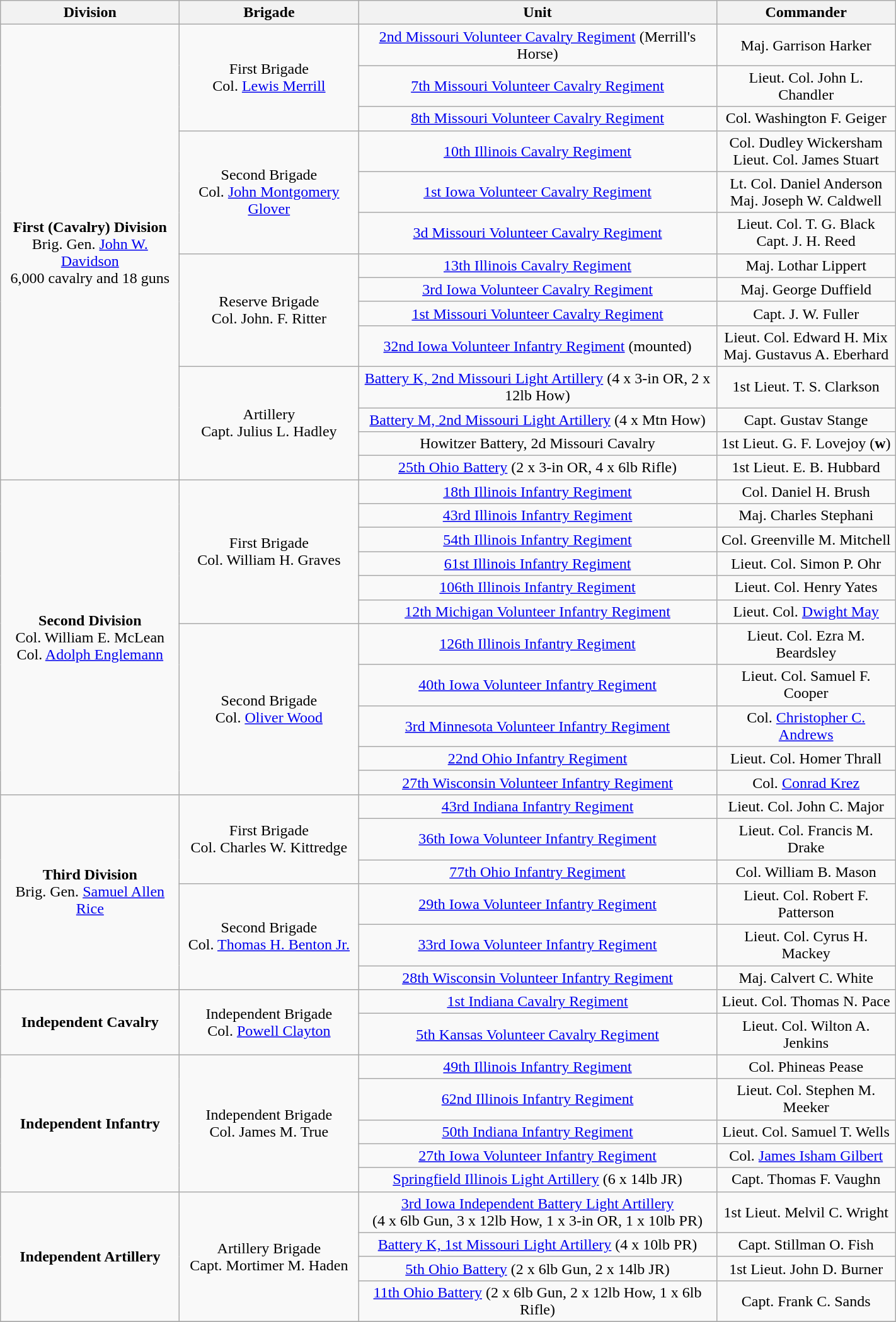<table class="wikitable" style="text-align:center; width:75%;">
<tr>
<th width=15%>Division</th>
<th width=15%>Brigade</th>
<th width=30%>Unit</th>
<th width=15%>Commander</th>
</tr>
<tr>
<td rowspan=14><strong>First (Cavalry) Division</strong><br>Brig. Gen. <a href='#'>John W. Davidson</a><br>6,000 cavalry and 18 guns<br></td>
<td rowspan=3>First Brigade<br>Col. <a href='#'>Lewis Merrill</a></td>
<td><a href='#'>2nd Missouri Volunteer Cavalry Regiment</a> (Merrill's Horse)</td>
<td>Maj. Garrison Harker</td>
</tr>
<tr>
<td><a href='#'>7th Missouri Volunteer Cavalry Regiment</a></td>
<td>Lieut. Col. John L. Chandler</td>
</tr>
<tr>
<td><a href='#'>8th Missouri Volunteer Cavalry Regiment</a></td>
<td>Col. Washington F. Geiger</td>
</tr>
<tr>
<td rowspan=3>Second Brigade<br>Col. <a href='#'>John Montgomery Glover</a></td>
<td><a href='#'>10th Illinois Cavalry Regiment</a></td>
<td>Col. Dudley Wickersham<br>Lieut. Col. James Stuart</td>
</tr>
<tr>
<td><a href='#'>1st Iowa Volunteer Cavalry Regiment</a></td>
<td>Lt. Col. Daniel Anderson<br>Maj. Joseph W. Caldwell</td>
</tr>
<tr>
<td><a href='#'>3d Missouri Volunteer Cavalry Regiment</a></td>
<td>Lieut. Col. T. G. Black<br>Capt. J. H. Reed</td>
</tr>
<tr>
<td rowspan=4>Reserve Brigade<br>Col. John. F. Ritter</td>
<td><a href='#'>13th Illinois Cavalry Regiment</a></td>
<td>Maj. Lothar Lippert</td>
</tr>
<tr>
<td><a href='#'>3rd Iowa Volunteer Cavalry Regiment</a></td>
<td>Maj. George Duffield</td>
</tr>
<tr>
<td><a href='#'>1st Missouri Volunteer Cavalry Regiment</a></td>
<td>Capt. J. W. Fuller</td>
</tr>
<tr>
<td><a href='#'>32nd Iowa Volunteer Infantry Regiment</a> (mounted)</td>
<td>Lieut. Col. Edward H. Mix<br>Maj. Gustavus A. Eberhard</td>
</tr>
<tr>
<td rowspan=4>Artillery<br>Capt. Julius L. Hadley</td>
<td><a href='#'>Battery K, 2nd Missouri Light Artillery</a> (4 x 3-in OR, 2 x 12lb How)</td>
<td>1st Lieut. T. S. Clarkson</td>
</tr>
<tr>
<td><a href='#'>Battery M, 2nd Missouri Light Artillery</a> (4 x Mtn How)</td>
<td>Capt. Gustav Stange</td>
</tr>
<tr>
<td>Howitzer Battery, 2d Missouri Cavalry</td>
<td>1st Lieut. G. F. Lovejoy (<strong>w</strong>)</td>
</tr>
<tr>
<td><a href='#'>25th Ohio Battery</a> (2 x 3-in OR, 4 x 6lb Rifle)</td>
<td>1st Lieut. E. B. Hubbard</td>
</tr>
<tr>
<td rowspan=11><strong>Second Division</strong><br>Col. William E. McLean<br>Col. <a href='#'>Adolph Englemann</a></td>
<td rowspan=6>First Brigade<br>Col. William H. Graves</td>
<td><a href='#'>18th Illinois Infantry Regiment</a></td>
<td>Col. Daniel H. Brush</td>
</tr>
<tr>
<td><a href='#'>43rd Illinois Infantry Regiment</a></td>
<td>Maj. Charles Stephani</td>
</tr>
<tr>
<td><a href='#'>54th Illinois Infantry Regiment</a></td>
<td>Col. Greenville M. Mitchell</td>
</tr>
<tr>
<td><a href='#'>61st Illinois Infantry Regiment</a></td>
<td>Lieut. Col. Simon P. Ohr</td>
</tr>
<tr>
<td><a href='#'>106th Illinois Infantry Regiment</a></td>
<td>Lieut. Col. Henry Yates</td>
</tr>
<tr>
<td><a href='#'>12th Michigan Volunteer Infantry Regiment</a></td>
<td>Lieut. Col. <a href='#'>Dwight May</a></td>
</tr>
<tr>
<td rowspan=5>Second Brigade<br>Col. <a href='#'>Oliver Wood</a></td>
<td><a href='#'>126th Illinois Infantry Regiment</a></td>
<td>Lieut. Col. Ezra M. Beardsley</td>
</tr>
<tr>
<td><a href='#'>40th Iowa Volunteer Infantry Regiment</a></td>
<td>Lieut. Col. Samuel F. Cooper</td>
</tr>
<tr>
<td><a href='#'>3rd Minnesota Volunteer Infantry Regiment</a></td>
<td>Col. <a href='#'>Christopher C. Andrews</a></td>
</tr>
<tr>
<td><a href='#'>22nd Ohio Infantry Regiment</a></td>
<td>Lieut. Col. Homer Thrall</td>
</tr>
<tr>
<td><a href='#'>27th Wisconsin Volunteer Infantry Regiment</a></td>
<td>Col. <a href='#'>Conrad Krez</a></td>
</tr>
<tr>
<td rowspan=6><strong>Third Division</strong><br>Brig. Gen. <a href='#'>Samuel Allen Rice</a><br></td>
<td rowspan=3>First Brigade<br>Col. Charles W. Kittredge</td>
<td><a href='#'>43rd Indiana Infantry Regiment</a></td>
<td>Lieut. Col. John C. Major</td>
</tr>
<tr>
<td><a href='#'>36th Iowa Volunteer Infantry Regiment</a></td>
<td>Lieut. Col. Francis M. Drake</td>
</tr>
<tr>
<td><a href='#'>77th Ohio Infantry Regiment</a></td>
<td>Col. William B. Mason</td>
</tr>
<tr>
<td rowspan=3>Second Brigade<br>Col. <a href='#'>Thomas H. Benton Jr.</a></td>
<td><a href='#'>29th Iowa Volunteer Infantry Regiment</a></td>
<td>Lieut. Col. Robert F. Patterson</td>
</tr>
<tr>
<td><a href='#'>33rd Iowa Volunteer Infantry Regiment</a></td>
<td>Lieut. Col. Cyrus H. Mackey</td>
</tr>
<tr>
<td><a href='#'>28th Wisconsin Volunteer Infantry Regiment</a></td>
<td>Maj. Calvert C. White</td>
</tr>
<tr>
<td rowspan=2><strong>Independent Cavalry</strong></td>
<td rowspan=2>Independent Brigade<br>Col. <a href='#'>Powell Clayton</a></td>
<td><a href='#'>1st Indiana Cavalry Regiment</a></td>
<td>Lieut. Col. Thomas N. Pace</td>
</tr>
<tr>
<td><a href='#'>5th Kansas Volunteer Cavalry Regiment</a></td>
<td>Lieut. Col. Wilton A. Jenkins</td>
</tr>
<tr>
<td rowspan=5><strong>Independent Infantry</strong></td>
<td rowspan=5>Independent Brigade<br>Col. James M. True</td>
<td><a href='#'>49th Illinois Infantry Regiment</a></td>
<td>Col. Phineas Pease</td>
</tr>
<tr>
<td><a href='#'>62nd Illinois Infantry Regiment</a></td>
<td>Lieut. Col. Stephen M. Meeker</td>
</tr>
<tr>
<td><a href='#'>50th Indiana Infantry Regiment</a></td>
<td>Lieut. Col. Samuel T. Wells</td>
</tr>
<tr>
<td><a href='#'>27th Iowa Volunteer Infantry Regiment</a></td>
<td>Col. <a href='#'>James Isham Gilbert</a></td>
</tr>
<tr>
<td><a href='#'>Springfield Illinois Light Artillery</a> (6 x 14lb JR)</td>
<td>Capt. Thomas F. Vaughn</td>
</tr>
<tr>
<td rowspan=4><strong>Independent Artillery</strong></td>
<td rowspan=4>Artillery Brigade<br>Capt. Mortimer M. Haden</td>
<td><a href='#'>3rd Iowa Independent Battery Light Artillery</a><br>(4 x 6lb Gun, 3 x 12lb How, 1 x 3-in OR, 1 x 10lb PR)</td>
<td>1st Lieut. Melvil C. Wright</td>
</tr>
<tr>
<td><a href='#'>Battery K, 1st Missouri Light Artillery</a> (4 x 10lb PR)</td>
<td>Capt. Stillman O. Fish</td>
</tr>
<tr>
<td><a href='#'>5th Ohio Battery</a> (2 x 6lb Gun, 2 x 14lb JR)</td>
<td>1st Lieut. John D. Burner</td>
</tr>
<tr>
<td><a href='#'>11th Ohio Battery</a> (2 x 6lb Gun, 2 x 12lb How, 1 x 6lb Rifle)</td>
<td>Capt. Frank C. Sands</td>
</tr>
<tr>
</tr>
</table>
